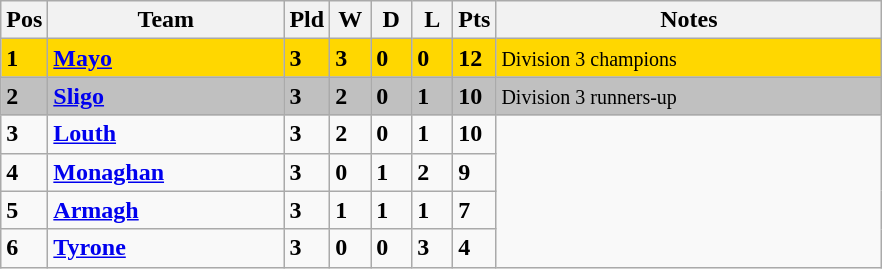<table class="wikitable" style="text-align: centre;">
<tr>
<th width=20>Pos</th>
<th width=150>Team</th>
<th width=20>Pld</th>
<th width=20>W</th>
<th width=20>D</th>
<th width=20>L</th>
<th width=20>Pts</th>
<th width=250>Notes</th>
</tr>
<tr style="background:gold;">
<td><strong>1</strong></td>
<td align=left><strong> <a href='#'>Mayo</a> </strong></td>
<td><strong>3</strong></td>
<td><strong>3</strong></td>
<td><strong>0</strong></td>
<td><strong>0</strong></td>
<td><strong>12</strong></td>
<td><small> Division 3 champions</small></td>
</tr>
<tr style="background:silver;">
<td><strong>2</strong></td>
<td align=left><strong> <a href='#'>Sligo</a> </strong></td>
<td><strong>3</strong></td>
<td><strong>2</strong></td>
<td><strong>0</strong></td>
<td><strong>1</strong></td>
<td><strong>10</strong></td>
<td><small> Division 3 runners-up</small></td>
</tr>
<tr style>
<td><strong>3</strong></td>
<td align=left><strong> <a href='#'>Louth</a> </strong></td>
<td><strong>3</strong></td>
<td><strong>2</strong></td>
<td><strong>0</strong></td>
<td><strong>1</strong></td>
<td><strong>10</strong></td>
</tr>
<tr style>
<td><strong>4</strong></td>
<td align=left><strong> <a href='#'>Monaghan</a> </strong></td>
<td><strong>3</strong></td>
<td><strong>0</strong></td>
<td><strong>1</strong></td>
<td><strong>2</strong></td>
<td><strong>9</strong></td>
</tr>
<tr style>
<td><strong>5</strong></td>
<td align=left><strong> <a href='#'>Armagh</a> </strong></td>
<td><strong>3</strong></td>
<td><strong>1</strong></td>
<td><strong>1</strong></td>
<td><strong>1</strong></td>
<td><strong>7</strong></td>
</tr>
<tr style>
<td><strong>6</strong></td>
<td align=left><strong> <a href='#'>Tyrone</a> </strong></td>
<td><strong>3</strong></td>
<td><strong>0</strong></td>
<td><strong>0</strong></td>
<td><strong>3</strong></td>
<td><strong>4</strong></td>
</tr>
</table>
